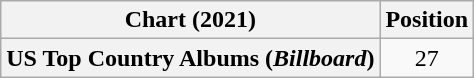<table class="wikitable plainrowheaders" style="text-align:center">
<tr>
<th scope="col">Chart (2021)</th>
<th scope="col">Position</th>
</tr>
<tr>
<th scope="row">US Top Country Albums (<em>Billboard</em>)</th>
<td>27</td>
</tr>
</table>
